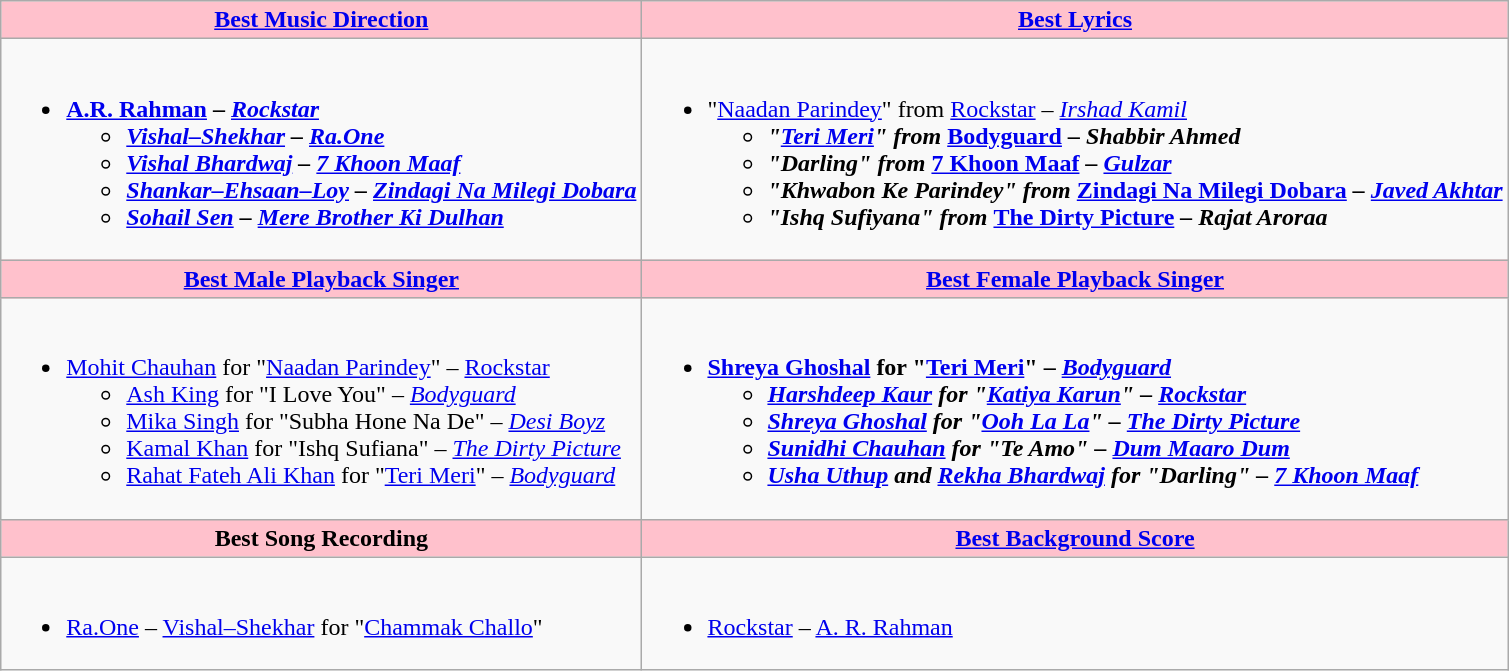<table class=wikitable style="width=150%">
<tr>
<th style="background:#FFC1CC;" ! style="width=50%"><a href='#'>Best Music Direction</a></th>
<th style="background:#FFC1CC;" ! style="width=50%"><a href='#'>Best Lyrics</a></th>
</tr>
<tr>
<td valign="top"><br><ul><li><strong><a href='#'>A.R. Rahman</a> – <em><a href='#'>Rockstar</a><strong><em><ul><li><a href='#'>Vishal–Shekhar</a> – </em><a href='#'>Ra.One</a><em></li><li><a href='#'>Vishal Bhardwaj</a> – </em><a href='#'>7 Khoon Maaf</a><em></li><li><a href='#'>Shankar–Ehsaan–Loy</a> – </em><a href='#'>Zindagi Na Milegi Dobara</a><em></li><li><a href='#'>Sohail Sen</a> – </em><a href='#'>Mere Brother Ki Dulhan</a><em></li></ul></li></ul></td>
<td valign="top"><br><ul><li></strong>"<a href='#'>Naadan Parindey</a>" from </em><a href='#'>Rockstar</a><em> – <a href='#'>Irshad Kamil</a><strong><ul><li>"<a href='#'>Teri Meri</a>" from </em><a href='#'>Bodyguard</a><em> – Shabbir Ahmed</li><li>"Darling" from </em><a href='#'>7 Khoon Maaf</a><em> – <a href='#'>Gulzar</a></li><li>"Khwabon Ke Parindey" from </em><a href='#'>Zindagi Na Milegi Dobara</a><em> – <a href='#'>Javed Akhtar</a></li><li>"Ishq Sufiyana" from </em><a href='#'>The Dirty Picture</a><em> – Rajat Aroraa</li></ul></li></ul></td>
</tr>
<tr>
<th style="background:#FFC1CC;" ! style="width=50%"><a href='#'>Best Male Playback Singer</a></th>
<th style="background:#FFC1CC;" ! style="width=50%"><a href='#'>Best Female Playback Singer</a></th>
</tr>
<tr>
<td valign="top"><br><ul><li></strong><a href='#'>Mohit Chauhan</a> for "<a href='#'>Naadan Parindey</a>" – </em><a href='#'>Rockstar</a></em></strong><ul><li><a href='#'>Ash King</a> for "I Love You" – <em><a href='#'>Bodyguard</a></em></li><li><a href='#'>Mika Singh</a> for "Subha Hone Na De" – <em><a href='#'>Desi Boyz</a></em></li><li><a href='#'>Kamal Khan</a> for "Ishq Sufiana" – <em><a href='#'>The Dirty Picture</a></em></li><li><a href='#'>Rahat Fateh Ali Khan</a> for "<a href='#'>Teri Meri</a>" – <em><a href='#'>Bodyguard</a></em></li></ul></li></ul></td>
<td valign="top"><br><ul><li><strong><a href='#'>Shreya Ghoshal</a>  for "<a href='#'>Teri Meri</a>" – <em><a href='#'>Bodyguard</a><strong><em><ul><li><a href='#'>Harshdeep Kaur</a> for "<a href='#'>Katiya Karun</a>" – </em><a href='#'>Rockstar</a><em></li><li><a href='#'>Shreya Ghoshal</a> for "<a href='#'>Ooh La La</a>" – </em><a href='#'>The Dirty Picture</a><em></li><li><a href='#'>Sunidhi Chauhan</a> for "Te Amo" – </em><a href='#'>Dum Maaro Dum</a><em></li><li><a href='#'>Usha Uthup</a> and <a href='#'>Rekha Bhardwaj</a> for "Darling" – </em><a href='#'>7 Khoon Maaf</a><em></li></ul></li></ul></td>
</tr>
<tr>
<th style="background:#FFC1CC;" ! style="width=50%">Best Song Recording</th>
<th style="background:#FFC1CC;" ! style="width=50%"><a href='#'>Best Background Score</a></th>
</tr>
<tr>
<td valign="top"><br><ul><li></strong><a href='#'>Ra.One</a> – <a href='#'>Vishal–Shekhar</a> for "<a href='#'>Chammak Challo</a>"<strong></li></ul></td>
<td valign="top"><br><ul><li></strong><a href='#'>Rockstar</a> – </em><a href='#'>A. R. Rahman</a></em></strong></li></ul></td>
</tr>
</table>
